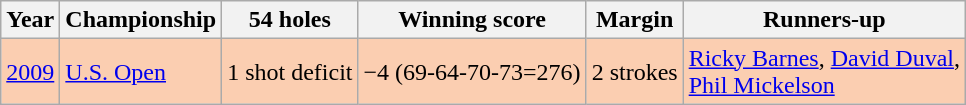<table class="wikitable">
<tr>
<th>Year</th>
<th>Championship</th>
<th>54 holes</th>
<th>Winning score</th>
<th>Margin</th>
<th>Runners-up</th>
</tr>
<tr style="background:#FBCEB1;">
<td><a href='#'>2009</a></td>
<td><a href='#'>U.S. Open</a></td>
<td>1 shot deficit</td>
<td>−4 (69-64-70-73=276)</td>
<td>2 strokes</td>
<td> <a href='#'>Ricky Barnes</a>,  <a href='#'>David Duval</a>, <br> <a href='#'>Phil Mickelson</a></td>
</tr>
</table>
